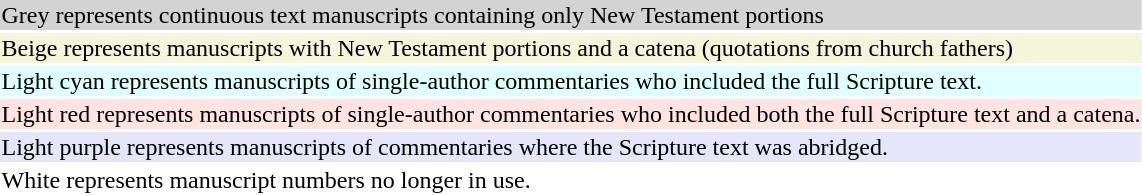<table style="background:transparent">
<tr>
<td bgcolor="lightgrey">Grey represents continuous text manuscripts containing only New Testament portions</td>
</tr>
<tr>
<td bgcolor="beige">Beige represents manuscripts with New Testament portions and a catena (quotations from church fathers)</td>
</tr>
<tr>
<td bgcolor="LightCyan">Light cyan represents manuscripts of single-author commentaries who included the full Scripture text.</td>
</tr>
<tr>
<td bgcolor="MistyRose">Light red represents manuscripts of single-author commentaries who included both the full Scripture text and a catena.</td>
</tr>
<tr>
<td bgcolor="Lavender">Light purple represents manuscripts of commentaries where the Scripture text was abridged.</td>
</tr>
<tr>
<td bgcolor="white">White represents manuscript numbers no longer in use.</td>
</tr>
</table>
